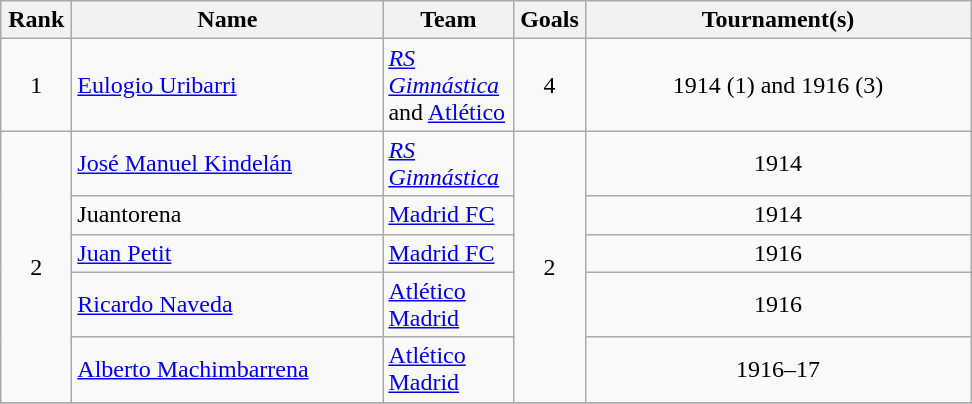<table class="wikitable" style="text-align: center;">
<tr>
<th style="width: 40px;">Rank</th>
<th style="width: 200px;">Name</th>
<th style="width: 80px;">Team</th>
<th style="width: 40px;">Goals</th>
<th style="width: 250px;">Tournament(s)</th>
</tr>
<tr>
<td>1</td>
<td align="left"><a href='#'>Eulogio Uribarri</a></td>
<td align="left"><a href='#'><em>RS Gimnástica</em></a> and <a href='#'>Atlético</a></td>
<td>4</td>
<td>1914 (1) and 1916 (3)</td>
</tr>
<tr>
<td rowspan="5">2</td>
<td align="left"><a href='#'>José Manuel Kindelán</a></td>
<td align="left"><a href='#'><em>RS Gimnástica</em></a></td>
<td rowspan="5">2</td>
<td>1914</td>
</tr>
<tr>
<td align="left">Juantorena</td>
<td align="left"><a href='#'>Madrid FC</a></td>
<td>1914</td>
</tr>
<tr>
<td align="left"><a href='#'>Juan Petit</a></td>
<td align="left"><a href='#'>Madrid FC</a></td>
<td>1916</td>
</tr>
<tr>
<td align="left"><a href='#'>Ricardo Naveda</a></td>
<td align="left"><a href='#'>Atlético Madrid</a></td>
<td>1916</td>
</tr>
<tr>
<td align="left"><a href='#'>Alberto Machimbarrena</a></td>
<td align="left"><a href='#'>Atlético Madrid</a></td>
<td>1916–17</td>
</tr>
<tr>
</tr>
</table>
